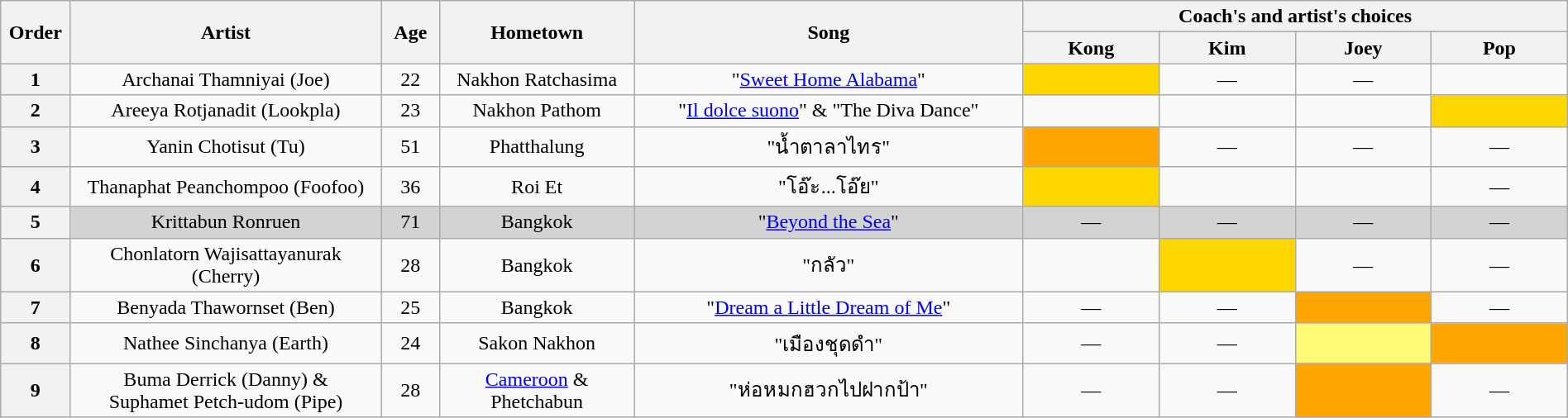<table class="wikitable" style="text-align:center; width:100%;">
<tr>
<th scope="col" rowspan="2" style="width:02%;">Order</th>
<th scope="col" rowspan="2" style="width:16%;">Artist</th>
<th scope="col" rowspan="2" style="width:03%;">Age</th>
<th scope="col" rowspan="2" style="width:10%;">Hometown</th>
<th scope="col" rowspan="2" style="width:20%;">Song</th>
<th scope="col" colspan="4" width="30%">Coach's and artist's choices</th>
</tr>
<tr>
<th style="width:07%;">Kong</th>
<th style="width:07%;">Kim</th>
<th style="width:07%;">Joey</th>
<th style="width:07%;">Pop</th>
</tr>
<tr>
<th>1</th>
<td>Archanai Thamniyai (Joe)</td>
<td>22</td>
<td>Nakhon Ratchasima</td>
<td>"<a href='#'>Sweet Home Alabama</a>"</td>
<td style="background:gold;"></td>
<td>—</td>
<td>—</td>
<td></td>
</tr>
<tr>
<th>2</th>
<td>Areeya Rotjanadit (Lookpla)</td>
<td>23</td>
<td>Nakhon Pathom</td>
<td>"<a href='#'>Il dolce suono</a>"  & "The Diva Dance"</td>
<td></td>
<td></td>
<td></td>
<td style="background:gold;"></td>
</tr>
<tr>
<th>3</th>
<td>Yanin Chotisut (Tu)</td>
<td>51</td>
<td>Phatthalung</td>
<td>"น้ำตาลาไทร"</td>
<td style="background:orange;"></td>
<td>—</td>
<td>—</td>
<td>—</td>
</tr>
<tr>
<th>4</th>
<td>Thanaphat Peanchompoo (Foofoo)</td>
<td>36</td>
<td>Roi Et</td>
<td>"โอ๊ะ...โอ๊ย"</td>
<td style="background:gold;"></td>
<td></td>
<td></td>
<td>—</td>
</tr>
<tr bgcolor=lightgrey>
<th>5</th>
<td>Krittabun Ronruen</td>
<td>71</td>
<td>Bangkok</td>
<td>"<a href='#'>Beyond the Sea</a>"</td>
<td>—</td>
<td>—</td>
<td>—</td>
<td>—</td>
</tr>
<tr>
<th>6</th>
<td>Chonlatorn Wajisattayanurak (Cherry)</td>
<td>28</td>
<td>Bangkok</td>
<td>"กลัว"</td>
<td></td>
<td style="background:gold;"></td>
<td>—</td>
<td>—</td>
</tr>
<tr>
<th>7</th>
<td>Benyada Thawornset (Ben)</td>
<td>25</td>
<td>Bangkok</td>
<td>"<a href='#'>Dream a Little Dream of Me</a>"</td>
<td>—</td>
<td>—</td>
<td style="background:orange;"></td>
<td>—</td>
</tr>
<tr>
<th>8</th>
<td>Nathee Sinchanya (Earth)</td>
<td>24</td>
<td>Sakon Nakhon</td>
<td>"เมืองชุดดำ"</td>
<td>—</td>
<td>—</td>
<td style="background:#fffa73;"></td>
<td style="background:orange;"></td>
</tr>
<tr>
<th>9</th>
<td>Buma Derrick (Danny) & <br>Suphamet Petch-udom (Pipe)</td>
<td>28</td>
<td><a href='#'>Cameroon</a> & Phetchabun</td>
<td>"ห่อหมกฮวกไปฝากป้า"</td>
<td>—</td>
<td>—</td>
<td style="background:orange;"></td>
<td>—</td>
</tr>
</table>
